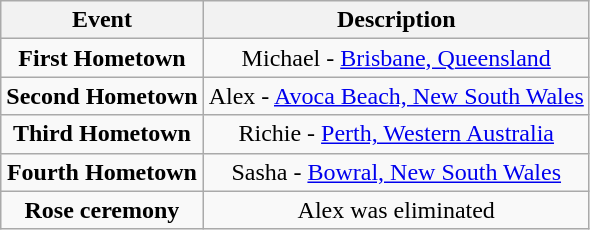<table class="wikitable sortable" style="text-align:center;">
<tr>
<th>Event</th>
<th>Description</th>
</tr>
<tr>
<td><strong>First Hometown</strong></td>
<td>Michael - <a href='#'>Brisbane, Queensland</a></td>
</tr>
<tr>
<td><strong>Second Hometown</strong></td>
<td>Alex - <a href='#'>Avoca Beach, New South Wales</a></td>
</tr>
<tr>
<td><strong>Third Hometown</strong></td>
<td>Richie - <a href='#'>Perth, Western Australia</a></td>
</tr>
<tr>
<td><strong>Fourth Hometown</strong></td>
<td>Sasha - <a href='#'>Bowral, New South Wales</a></td>
</tr>
<tr>
<td><strong>Rose ceremony</strong></td>
<td>Alex was eliminated</td>
</tr>
</table>
